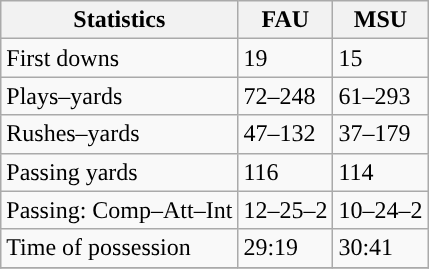<table class="wikitable" style="float: left;">
<tr>
<th>Statistics</th>
<th>FAU</th>
<th>MSU</th>
</tr>
<tr>
<td>First downs</td>
<td>19</td>
<td>15</td>
</tr>
<tr>
<td>Plays–yards</td>
<td>72–248</td>
<td>61–293</td>
</tr>
<tr>
<td>Rushes–yards</td>
<td>47–132</td>
<td>37–179</td>
</tr>
<tr>
<td>Passing yards</td>
<td>116</td>
<td>114</td>
</tr>
<tr>
<td>Passing: Comp–Att–Int</td>
<td>12–25–2</td>
<td>10–24–2</td>
</tr>
<tr>
<td>Time of possession</td>
<td>29:19</td>
<td>30:41</td>
</tr>
<tr>
</tr>
</table>
